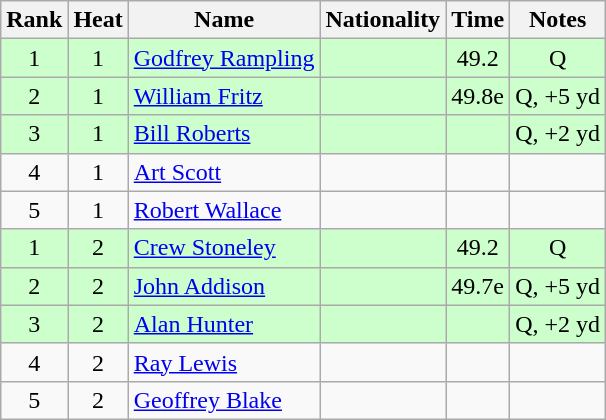<table class="wikitable sortable" style="text-align:center">
<tr>
<th>Rank</th>
<th>Heat</th>
<th>Name</th>
<th>Nationality</th>
<th>Time</th>
<th>Notes</th>
</tr>
<tr bgcolor=ccffcc>
<td>1</td>
<td>1</td>
<td align=left><a href='#'>Godfrey Rampling</a></td>
<td align=left></td>
<td>49.2</td>
<td>Q</td>
</tr>
<tr bgcolor=ccffcc>
<td>2</td>
<td>1</td>
<td align=left><a href='#'>William Fritz</a></td>
<td align=left></td>
<td>49.8e</td>
<td>Q, +5 yd</td>
</tr>
<tr bgcolor=ccffcc>
<td>3</td>
<td>1</td>
<td align=left><a href='#'>Bill Roberts</a></td>
<td align=left></td>
<td></td>
<td>Q, +2 yd</td>
</tr>
<tr>
<td>4</td>
<td>1</td>
<td align=left><a href='#'>Art Scott</a></td>
<td align=left></td>
<td></td>
<td></td>
</tr>
<tr>
<td>5</td>
<td>1</td>
<td align=left><a href='#'>Robert Wallace</a></td>
<td align=left></td>
<td></td>
<td></td>
</tr>
<tr bgcolor=ccffcc>
<td>1</td>
<td>2</td>
<td align=left><a href='#'>Crew Stoneley</a></td>
<td align=left></td>
<td>49.2</td>
<td>Q</td>
</tr>
<tr bgcolor=ccffcc>
<td>2</td>
<td>2</td>
<td align=left><a href='#'>John Addison</a></td>
<td align=left></td>
<td>49.7e</td>
<td>Q, +5 yd</td>
</tr>
<tr bgcolor=ccffcc>
<td>3</td>
<td>2</td>
<td align=left><a href='#'>Alan Hunter</a></td>
<td align=left></td>
<td></td>
<td>Q, +2 yd</td>
</tr>
<tr>
<td>4</td>
<td>2</td>
<td align=left><a href='#'>Ray Lewis</a></td>
<td align=left></td>
<td></td>
<td></td>
</tr>
<tr>
<td>5</td>
<td>2</td>
<td align=left><a href='#'>Geoffrey Blake</a></td>
<td align=left></td>
<td></td>
<td></td>
</tr>
</table>
